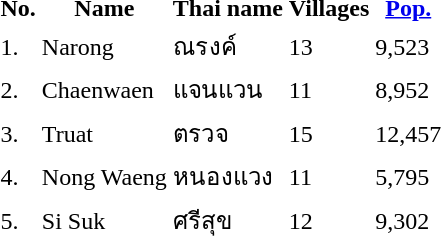<table>
<tr>
<th>No.</th>
<th>Name</th>
<th>Thai name</th>
<th>Villages</th>
<th><a href='#'>Pop.</a></th>
</tr>
<tr>
<td>1.</td>
<td>Narong</td>
<td>ณรงค์</td>
<td>13</td>
<td>9,523</td>
<td></td>
</tr>
<tr>
<td>2.</td>
<td>Chaenwaen</td>
<td>แจนแวน</td>
<td>11</td>
<td>8,952</td>
<td></td>
</tr>
<tr>
<td>3.</td>
<td>Truat</td>
<td>ตรวจ</td>
<td>15</td>
<td>12,457</td>
<td></td>
</tr>
<tr>
<td>4.</td>
<td>Nong Waeng</td>
<td>หนองแวง</td>
<td>11</td>
<td>5,795</td>
<td></td>
</tr>
<tr>
<td>5.</td>
<td>Si Suk</td>
<td>ศรีสุข</td>
<td>12</td>
<td>9,302</td>
<td></td>
</tr>
</table>
